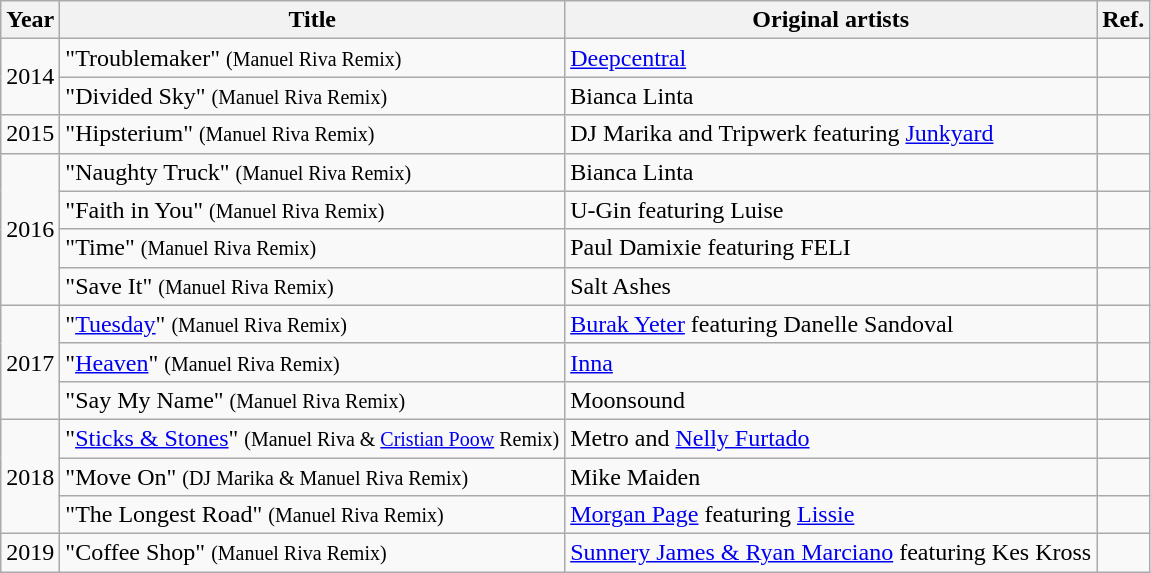<table class="wikitable">
<tr>
<th>Year</th>
<th>Title</th>
<th>Original artists</th>
<th>Ref.</th>
</tr>
<tr>
<td rowspan="2">2014</td>
<td>"Troublemaker" <small>(Manuel Riva Remix)</small></td>
<td><a href='#'>Deepcentral</a></td>
<td></td>
</tr>
<tr>
<td>"Divided Sky" <small>(Manuel Riva Remix)</small></td>
<td>Bianca Linta</td>
<td></td>
</tr>
<tr>
<td rowspan="1">2015</td>
<td>"Hipsterium" <small>(Manuel Riva Remix)</small></td>
<td>DJ Marika and Tripwerk featuring <a href='#'>Junkyard</a></td>
<td></td>
</tr>
<tr>
<td rowspan="4">2016</td>
<td>"Naughty Truck" <small>(Manuel Riva Remix)</small></td>
<td>Bianca Linta</td>
<td></td>
</tr>
<tr>
<td>"Faith in You" <small>(Manuel Riva Remix)</small></td>
<td>U-Gin featuring Luise</td>
<td></td>
</tr>
<tr>
<td>"Time" <small>(Manuel Riva Remix)</small></td>
<td>Paul Damixie featuring FELI</td>
<td></td>
</tr>
<tr>
<td>"Save It" <small>(Manuel Riva Remix)</small></td>
<td>Salt Ashes</td>
<td></td>
</tr>
<tr>
<td rowspan="3">2017</td>
<td>"<a href='#'>Tuesday</a>" <small>(Manuel Riva Remix)</small></td>
<td><a href='#'>Burak Yeter</a> featuring Danelle Sandoval</td>
<td></td>
</tr>
<tr>
<td>"<a href='#'>Heaven</a>" <small>(Manuel Riva Remix)</small></td>
<td><a href='#'>Inna</a></td>
<td></td>
</tr>
<tr>
<td>"Say My Name" <small>(Manuel Riva Remix)</small></td>
<td>Moonsound</td>
<td></td>
</tr>
<tr>
<td rowspan="3">2018</td>
<td>"<a href='#'>Sticks & Stones</a>" <small>(Manuel Riva & <a href='#'>Cristian Poow</a> Remix)</small></td>
<td>Metro and <a href='#'>Nelly Furtado</a></td>
<td></td>
</tr>
<tr>
<td>"Move On" <small>(DJ Marika & Manuel Riva Remix)</small></td>
<td>Mike Maiden</td>
<td></td>
</tr>
<tr>
<td>"The Longest Road" <small>(Manuel Riva Remix)</small></td>
<td><a href='#'>Morgan Page</a> featuring <a href='#'>Lissie</a></td>
<td></td>
</tr>
<tr>
<td rowspan"1">2019</td>
<td>"Coffee Shop" <small>(Manuel Riva Remix)</small></td>
<td><a href='#'>Sunnery James & Ryan Marciano</a> featuring Kes Kross</td>
<td></td>
</tr>
</table>
